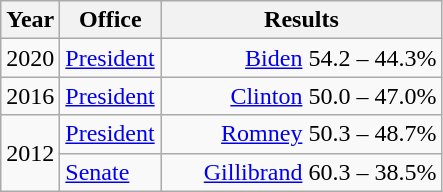<table class=wikitable>
<tr>
<th width="30">Year</th>
<th width="60">Office</th>
<th width="180">Results</th>
</tr>
<tr>
<td>2020</td>
<td><a href='#'>President</a></td>
<td align="right" ><a href='#'>Biden</a> 54.2 – 44.3%</td>
</tr>
<tr>
<td>2016</td>
<td><a href='#'>President</a></td>
<td align="right" ><a href='#'>Clinton</a> 50.0 – 47.0%</td>
</tr>
<tr>
<td rowspan="2">2012</td>
<td><a href='#'>President</a></td>
<td align="right" ><a href='#'>Romney</a> 50.3 – 48.7%</td>
</tr>
<tr>
<td><a href='#'>Senate</a></td>
<td align="right" ><a href='#'>Gillibrand</a> 60.3 – 38.5%</td>
</tr>
</table>
